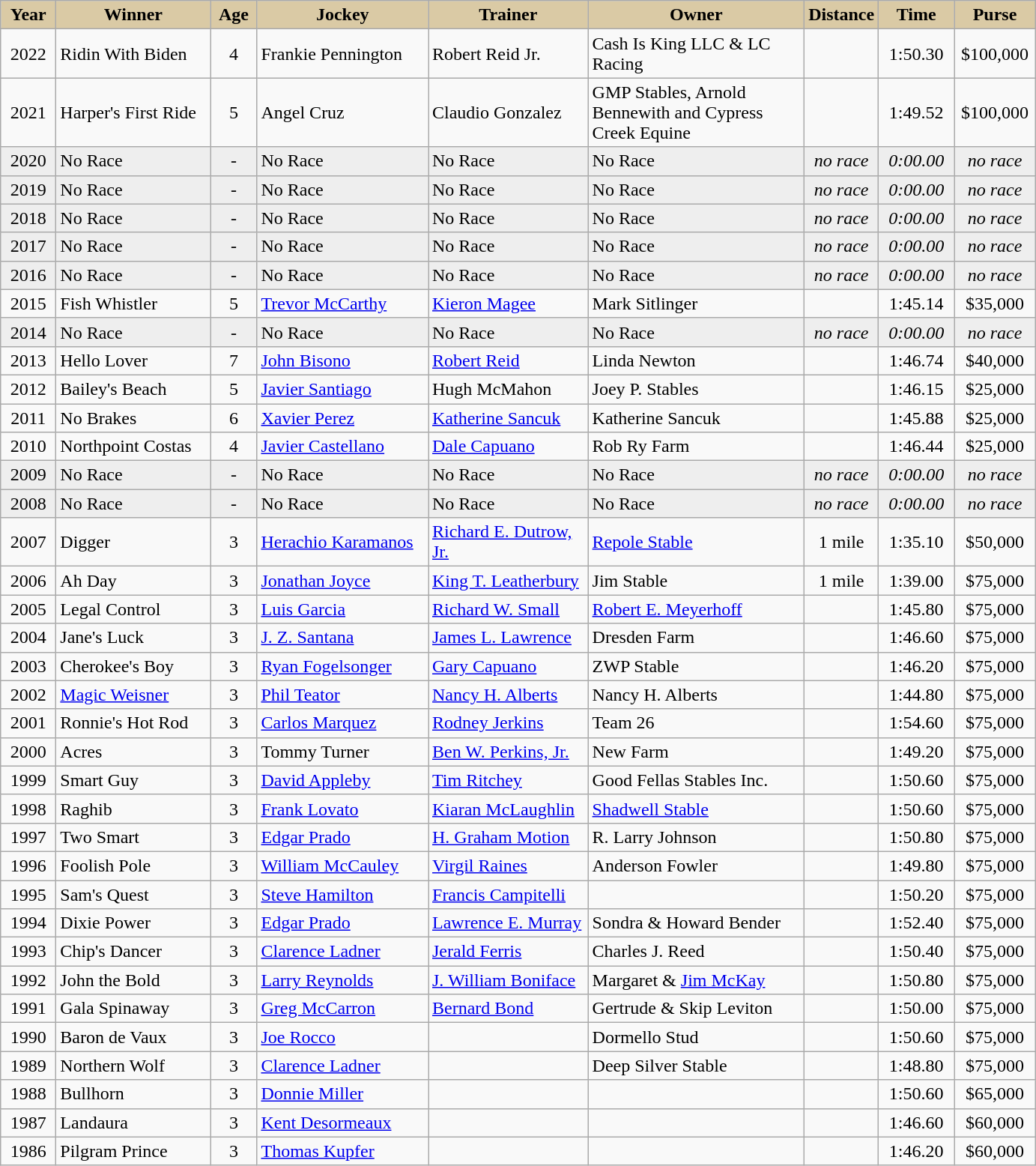<table class="wikitable sortable">
<tr>
<th style="background-color:#DACAA5; width:42px">Year<br></th>
<th style="background-color:#DACAA5; width:130px">Winner<br></th>
<th style="background-color:#DACAA5; width:34px">Age<br></th>
<th style="background-color:#DACAA5; width:145px">Jockey<br></th>
<th style="background-color:#DACAA5; width:135px">Trainer<br></th>
<th style="background-color:#DACAA5; width:185px">Owner<br></th>
<th style="background-color:#DACAA5; width:50px">Distance</th>
<th style="background-color:#DACAA5; width:60px">Time</th>
<th style="background-color:#DACAA5; width:65px">Purse</th>
</tr>
<tr>
<td align=center>2022</td>
<td>Ridin With Biden</td>
<td align=center>4</td>
<td>Frankie Pennington</td>
<td>Robert Reid Jr.</td>
<td>Cash Is King LLC & LC Racing</td>
<td align=center></td>
<td align=center>1:50.30</td>
<td align=center>$100,000</td>
</tr>
<tr>
<td align=center>2021</td>
<td>Harper's First Ride</td>
<td align=center>5</td>
<td>Angel Cruz</td>
<td>Claudio Gonzalez</td>
<td>GMP Stables, Arnold Bennewith and Cypress Creek Equine</td>
<td align=center></td>
<td align=center>1:49.52</td>
<td align=center>$100,000</td>
</tr>
<tr bgcolor="#eeeeee">
<td align=center>2020</td>
<td>No Race</td>
<td align=center>-</td>
<td>No Race</td>
<td>No Race</td>
<td>No Race</td>
<td align=center><em>no race</em></td>
<td align=center><em>0:00.00</em></td>
<td align=center><em>no race</em></td>
</tr>
<tr bgcolor="#eeeeee">
<td align=center>2019</td>
<td>No Race</td>
<td align=center>-</td>
<td>No Race</td>
<td>No Race</td>
<td>No Race</td>
<td align=center><em>no race</em></td>
<td align=center><em>0:00.00</em></td>
<td align=center><em>no race</em></td>
</tr>
<tr bgcolor="#eeeeee">
<td align=center>2018</td>
<td>No Race</td>
<td align=center>-</td>
<td>No Race</td>
<td>No Race</td>
<td>No Race</td>
<td align=center><em>no race</em></td>
<td align=center><em>0:00.00</em></td>
<td align=center><em>no race</em></td>
</tr>
<tr bgcolor="#eeeeee">
<td align=center>2017</td>
<td>No Race</td>
<td align=center>-</td>
<td>No Race</td>
<td>No Race</td>
<td>No Race</td>
<td align=center><em>no race</em></td>
<td align=center><em>0:00.00</em></td>
<td align=center><em>no race</em></td>
</tr>
<tr bgcolor="#eeeeee">
<td align=center>2016</td>
<td>No Race</td>
<td align=center>-</td>
<td>No Race</td>
<td>No Race</td>
<td>No Race</td>
<td align=center><em>no race</em></td>
<td align=center><em>0:00.00</em></td>
<td align=center><em>no race</em></td>
</tr>
<tr>
<td align=center>2015</td>
<td>Fish Whistler</td>
<td align=center>5</td>
<td><a href='#'>Trevor McCarthy</a></td>
<td><a href='#'>Kieron Magee</a></td>
<td>Mark Sitlinger</td>
<td align=center></td>
<td align=center>1:45.14</td>
<td align=center>$35,000</td>
</tr>
<tr bgcolor="#eeeeee">
<td align=center>2014</td>
<td>No Race</td>
<td align=center>-</td>
<td>No Race</td>
<td>No Race</td>
<td>No Race</td>
<td align=center><em>no race</em></td>
<td align=center><em>0:00.00</em></td>
<td align=center><em>no race</em></td>
</tr>
<tr>
<td align=center>2013</td>
<td>Hello Lover</td>
<td align=center>7</td>
<td><a href='#'>John Bisono</a></td>
<td><a href='#'>Robert Reid</a></td>
<td>Linda Newton</td>
<td align=center></td>
<td align=center>1:46.74</td>
<td align=center>$40,000</td>
</tr>
<tr>
<td align=center>2012</td>
<td>Bailey's Beach</td>
<td align=center>5</td>
<td><a href='#'>Javier Santiago</a></td>
<td>Hugh McMahon</td>
<td>Joey P. Stables</td>
<td align=center></td>
<td align=center>1:46.15</td>
<td align=center>$25,000</td>
</tr>
<tr>
<td align=center>2011</td>
<td>No Brakes</td>
<td align=center>6</td>
<td><a href='#'>Xavier Perez</a></td>
<td><a href='#'>Katherine Sancuk</a></td>
<td>Katherine Sancuk</td>
<td align=center></td>
<td align=center>1:45.88</td>
<td align=center>$25,000</td>
</tr>
<tr>
<td align=center>2010</td>
<td>Northpoint Costas</td>
<td align=center>4</td>
<td><a href='#'>Javier Castellano</a></td>
<td><a href='#'>Dale Capuano</a></td>
<td>Rob Ry Farm</td>
<td align=center></td>
<td align=center>1:46.44</td>
<td align=center>$25,000</td>
</tr>
<tr bgcolor="#eeeeee">
<td align=center>2009</td>
<td>No Race</td>
<td align=center>-</td>
<td>No Race</td>
<td>No Race</td>
<td>No Race</td>
<td align=center><em>no race</em></td>
<td align=center><em>0:00.00</em></td>
<td align=center><em>no race</em></td>
</tr>
<tr bgcolor="#eeeeee">
<td align=center>2008</td>
<td>No Race</td>
<td align=center>-</td>
<td>No Race</td>
<td>No Race</td>
<td>No Race</td>
<td align=center><em>no race</em></td>
<td align=center><em>0:00.00</em></td>
<td align=center><em>no race</em></td>
</tr>
<tr>
<td align=center>2007</td>
<td>Digger</td>
<td align=center>3</td>
<td><a href='#'>Herachio Karamanos</a></td>
<td><a href='#'>Richard E. Dutrow, Jr.</a></td>
<td><a href='#'>Repole Stable</a></td>
<td align=center>1 mile</td>
<td align=center>1:35.10</td>
<td align=center>$50,000</td>
</tr>
<tr>
<td align=center>2006</td>
<td>Ah Day</td>
<td align=center>3</td>
<td><a href='#'>Jonathan Joyce</a></td>
<td><a href='#'>King T. Leatherbury</a></td>
<td>Jim Stable</td>
<td align=center>1 mile</td>
<td align=center>1:39.00</td>
<td align=center>$75,000</td>
</tr>
<tr>
<td align=center>2005</td>
<td>Legal Control</td>
<td align=center>3</td>
<td><a href='#'>Luis Garcia</a></td>
<td><a href='#'>Richard W. Small</a></td>
<td><a href='#'>Robert E. Meyerhoff</a></td>
<td align=center></td>
<td align=center>1:45.80</td>
<td align=center>$75,000</td>
</tr>
<tr>
<td align=center>2004</td>
<td>Jane's Luck</td>
<td align=center>3</td>
<td><a href='#'>J. Z. Santana</a></td>
<td><a href='#'>James L. Lawrence</a></td>
<td>Dresden Farm</td>
<td align=center></td>
<td align=center>1:46.60</td>
<td align=center>$75,000</td>
</tr>
<tr>
<td align=center>2003</td>
<td>Cherokee's Boy</td>
<td align=center>3</td>
<td><a href='#'>Ryan Fogelsonger</a></td>
<td><a href='#'>Gary Capuano</a></td>
<td>ZWP Stable</td>
<td align=center></td>
<td align=center>1:46.20</td>
<td align=center>$75,000</td>
</tr>
<tr>
<td align=center>2002</td>
<td><a href='#'>Magic Weisner</a></td>
<td align=center>3</td>
<td><a href='#'>Phil Teator</a></td>
<td><a href='#'>Nancy H. Alberts</a></td>
<td>Nancy H. Alberts</td>
<td align=center></td>
<td align=center>1:44.80</td>
<td align=center>$75,000</td>
</tr>
<tr>
<td align=center>2001</td>
<td>Ronnie's Hot Rod</td>
<td align=center>3</td>
<td><a href='#'>Carlos Marquez</a></td>
<td><a href='#'>Rodney Jerkins</a></td>
<td>Team 26</td>
<td align=center></td>
<td align=center>1:54.60</td>
<td align=center>$75,000</td>
</tr>
<tr>
<td align=center>2000</td>
<td>Acres</td>
<td align=center>3</td>
<td>Tommy Turner</td>
<td><a href='#'>Ben W. Perkins, Jr.</a></td>
<td>New Farm</td>
<td align=center></td>
<td align=center>1:49.20</td>
<td align=center>$75,000</td>
</tr>
<tr>
<td align=center>1999</td>
<td>Smart Guy</td>
<td align=center>3</td>
<td><a href='#'>David Appleby</a></td>
<td><a href='#'>Tim Ritchey</a></td>
<td>Good Fellas Stables Inc.</td>
<td align=center></td>
<td align=center>1:50.60</td>
<td align=center>$75,000</td>
</tr>
<tr>
<td align=center>1998</td>
<td>Raghib</td>
<td align=center>3</td>
<td><a href='#'>Frank Lovato</a></td>
<td><a href='#'>Kiaran McLaughlin</a></td>
<td><a href='#'>Shadwell Stable</a></td>
<td align=center></td>
<td align=center>1:50.60</td>
<td align=center>$75,000</td>
</tr>
<tr>
<td align=center>1997</td>
<td>Two Smart</td>
<td align=center>3</td>
<td><a href='#'>Edgar Prado</a></td>
<td><a href='#'>H. Graham Motion</a></td>
<td>R. Larry Johnson</td>
<td align=center></td>
<td align=center>1:50.80</td>
<td align=center>$75,000</td>
</tr>
<tr>
<td align=center>1996</td>
<td>Foolish Pole</td>
<td align=center>3</td>
<td><a href='#'>William McCauley</a></td>
<td><a href='#'>Virgil Raines</a></td>
<td>Anderson Fowler</td>
<td align=center></td>
<td align=center>1:49.80</td>
<td align=center>$75,000</td>
</tr>
<tr>
<td align=center>1995</td>
<td>Sam's Quest</td>
<td align=center>3</td>
<td><a href='#'>Steve Hamilton</a></td>
<td><a href='#'>Francis Campitelli</a></td>
<td></td>
<td align=center></td>
<td align=center>1:50.20</td>
<td align=center>$75,000</td>
</tr>
<tr>
<td align=center>1994</td>
<td>Dixie Power</td>
<td align=center>3</td>
<td><a href='#'>Edgar Prado</a></td>
<td><a href='#'>Lawrence E. Murray</a></td>
<td>Sondra & Howard Bender</td>
<td align=center></td>
<td align=center>1:52.40</td>
<td align=center>$75,000</td>
</tr>
<tr>
<td align=center>1993</td>
<td>Chip's Dancer</td>
<td align=center>3</td>
<td><a href='#'>Clarence Ladner</a></td>
<td><a href='#'>Jerald Ferris</a></td>
<td>Charles J. Reed</td>
<td align=center></td>
<td align=center>1:50.40</td>
<td align=center>$75,000</td>
</tr>
<tr>
<td align=center>1992</td>
<td>John the Bold</td>
<td align=center>3</td>
<td><a href='#'>Larry Reynolds</a></td>
<td><a href='#'>J. William Boniface</a></td>
<td>Margaret & <a href='#'>Jim McKay</a></td>
<td align=center></td>
<td align=center>1:50.80</td>
<td align=center>$75,000</td>
</tr>
<tr>
<td align=center>1991</td>
<td>Gala Spinaway</td>
<td align=center>3</td>
<td><a href='#'>Greg McCarron</a></td>
<td><a href='#'>Bernard Bond</a></td>
<td>Gertrude & Skip Leviton</td>
<td align=center></td>
<td align=center>1:50.00</td>
<td align=center>$75,000</td>
</tr>
<tr>
<td align=center>1990</td>
<td>Baron de Vaux</td>
<td align=center>3</td>
<td><a href='#'>Joe Rocco</a></td>
<td></td>
<td>Dormello Stud</td>
<td align=center></td>
<td align=center>1:50.60</td>
<td align=center>$75,000</td>
</tr>
<tr>
<td align=center>1989</td>
<td>Northern Wolf</td>
<td align=center>3</td>
<td><a href='#'>Clarence Ladner</a></td>
<td></td>
<td>Deep Silver Stable</td>
<td align=center></td>
<td align=center>1:48.80</td>
<td align=center>$75,000</td>
</tr>
<tr>
<td align=center>1988</td>
<td>Bullhorn</td>
<td align=center>3</td>
<td><a href='#'>Donnie Miller</a></td>
<td></td>
<td></td>
<td align=center></td>
<td align=center>1:50.60</td>
<td align=center>$65,000</td>
</tr>
<tr>
<td align=center>1987</td>
<td>Landaura</td>
<td align=center>3</td>
<td><a href='#'>Kent Desormeaux</a></td>
<td></td>
<td></td>
<td align=center></td>
<td align=center>1:46.60</td>
<td align=center>$60,000</td>
</tr>
<tr>
<td align=center>1986</td>
<td>Pilgram Prince</td>
<td align=center>3</td>
<td><a href='#'>Thomas Kupfer</a></td>
<td></td>
<td></td>
<td align=center></td>
<td align=center>1:46.20</td>
<td align=center>$60,000</td>
</tr>
</table>
